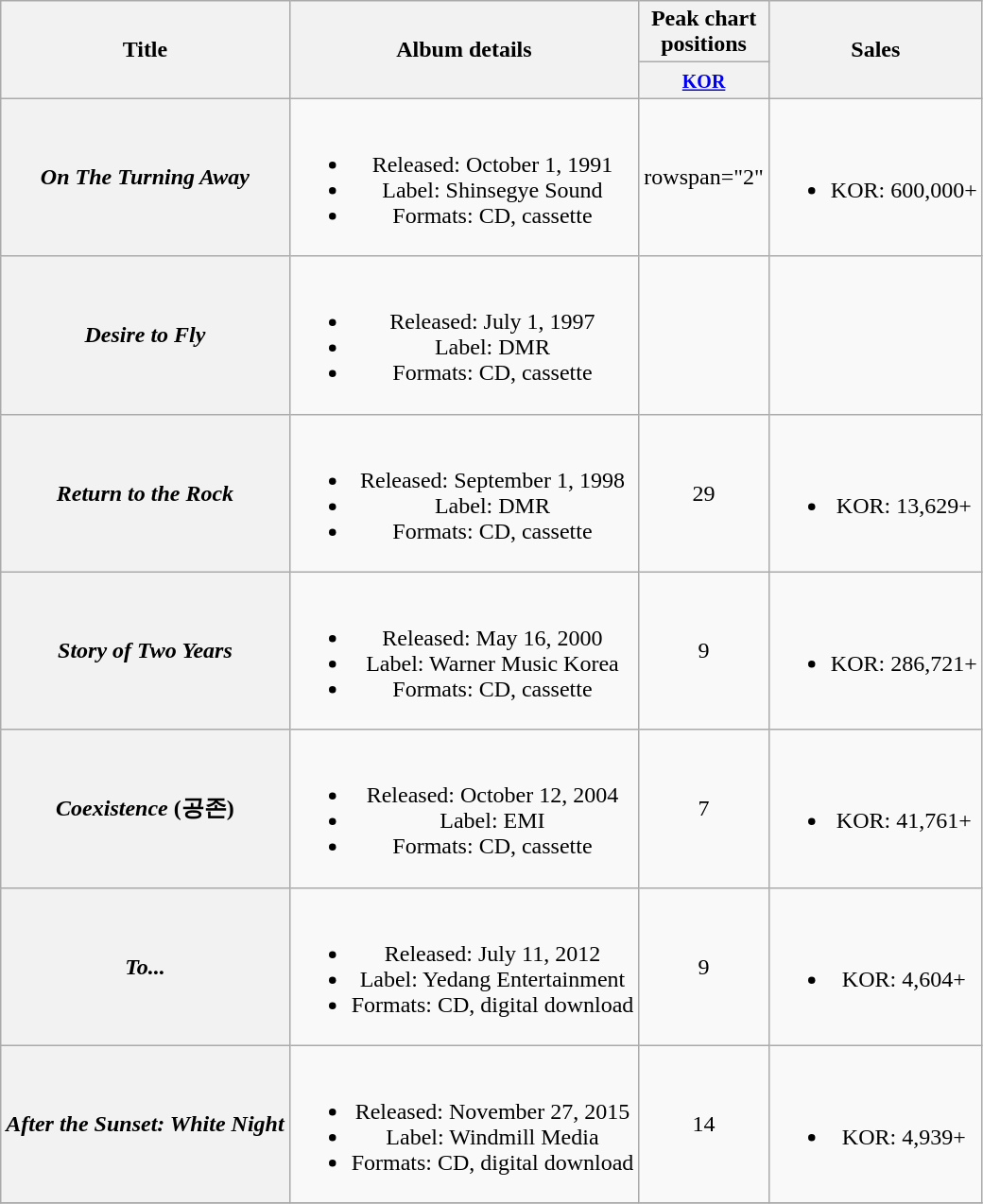<table class="wikitable plainrowheaders" style="text-align:center;">
<tr>
<th scope="col" rowspan="2">Title</th>
<th scope="col" rowspan="2">Album details</th>
<th scope="col" colspan="1" style="width:5em;">Peak chart positions</th>
<th scope="col" rowspan="2">Sales</th>
</tr>
<tr>
<th><small><a href='#'>KOR</a></small><br></th>
</tr>
<tr>
<th scope="row"><em>On The Turning Away</em></th>
<td><br><ul><li>Released: October 1, 1991</li><li>Label: Shinsegye Sound</li><li>Formats: CD, cassette</li></ul></td>
<td>rowspan="2" </td>
<td><br><ul><li>KOR: 600,000+</li></ul></td>
</tr>
<tr>
<th scope="row"><em>Desire to Fly</em></th>
<td><br><ul><li>Released: July 1, 1997</li><li>Label: DMR</li><li>Formats: CD, cassette</li></ul></td>
<td></td>
</tr>
<tr>
<th scope="row"><em>Return to the Rock</em></th>
<td><br><ul><li>Released: September 1, 1998</li><li>Label: DMR</li><li>Formats: CD, cassette</li></ul></td>
<td>29</td>
<td><br><ul><li>KOR: 13,629+</li></ul></td>
</tr>
<tr>
<th scope="row"><em>Story of Two Years</em></th>
<td><br><ul><li>Released: May 16, 2000</li><li>Label: Warner Music Korea</li><li>Formats: CD, cassette</li></ul></td>
<td>9</td>
<td><br><ul><li>KOR: 286,721+</li></ul></td>
</tr>
<tr>
<th scope="row"><em>Coexistence</em> (공존)</th>
<td><br><ul><li>Released: October 12, 2004</li><li>Label: EMI</li><li>Formats: CD, cassette</li></ul></td>
<td>7</td>
<td><br><ul><li>KOR: 41,761+</li></ul></td>
</tr>
<tr>
<th scope="row"><em>To...</em></th>
<td><br><ul><li>Released: July 11, 2012</li><li>Label: Yedang Entertainment</li><li>Formats: CD, digital download</li></ul></td>
<td>9</td>
<td><br><ul><li>KOR: 4,604+</li></ul></td>
</tr>
<tr>
<th scope="row"><em>After the Sunset: White Night</em></th>
<td><br><ul><li>Released: November 27, 2015</li><li>Label: Windmill Media</li><li>Formats: CD, digital download</li></ul></td>
<td>14</td>
<td><br><ul><li>KOR: 4,939+</li></ul></td>
</tr>
<tr>
</tr>
</table>
